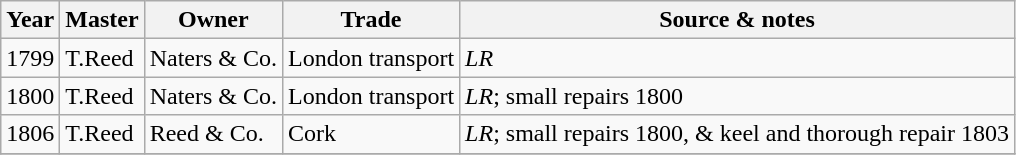<table class=" wikitable">
<tr>
<th>Year</th>
<th>Master</th>
<th>Owner</th>
<th>Trade</th>
<th>Source & notes</th>
</tr>
<tr>
<td>1799</td>
<td>T.Reed</td>
<td>Naters & Co.</td>
<td>London transport</td>
<td><em>LR</em></td>
</tr>
<tr>
<td>1800</td>
<td>T.Reed</td>
<td>Naters & Co.</td>
<td>London transport</td>
<td><em>LR</em>; small repairs 1800</td>
</tr>
<tr>
<td>1806</td>
<td>T.Reed</td>
<td>Reed & Co.</td>
<td>Cork</td>
<td><em>LR</em>; small repairs 1800, & keel and thorough repair 1803</td>
</tr>
<tr>
</tr>
</table>
